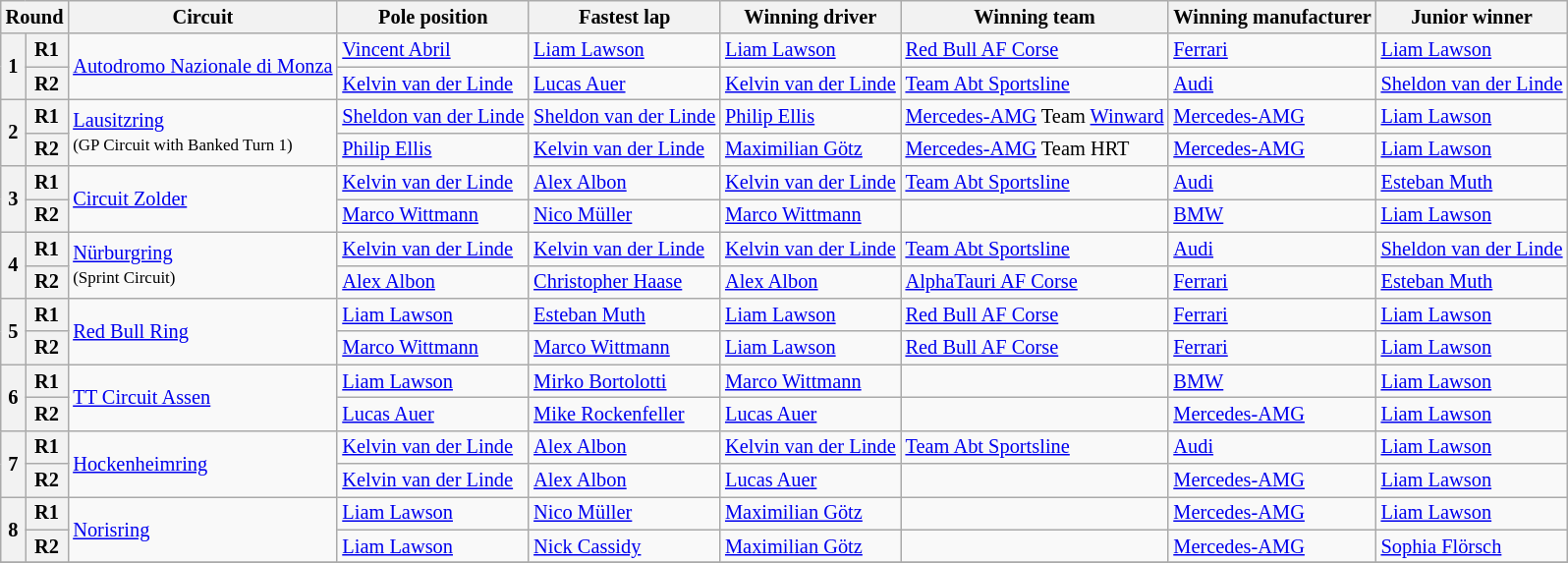<table class="wikitable" style="font-size:85%;">
<tr>
<th colspan=2>Round</th>
<th>Circuit</th>
<th>Pole position</th>
<th>Fastest lap</th>
<th>Winning driver</th>
<th>Winning team</th>
<th>Winning manufacturer</th>
<th>Junior winner</th>
</tr>
<tr>
<th rowspan=2>1</th>
<th>R1</th>
<td nowrap rowspan=2> <a href='#'>Autodromo Nazionale di Monza</a></td>
<td> <a href='#'>Vincent Abril</a></td>
<td> <a href='#'>Liam Lawson</a></td>
<td> <a href='#'>Liam Lawson</a></td>
<td> <a href='#'>Red Bull AF Corse</a></td>
<td> <a href='#'>Ferrari</a></td>
<td> <a href='#'>Liam Lawson</a></td>
</tr>
<tr>
<th>R2</th>
<td> <a href='#'>Kelvin van der Linde</a></td>
<td> <a href='#'>Lucas Auer</a></td>
<td> <a href='#'>Kelvin van der Linde</a></td>
<td> <a href='#'>Team Abt Sportsline</a></td>
<td> <a href='#'>Audi</a></td>
<td> <a href='#'>Sheldon van der Linde</a></td>
</tr>
<tr>
<th rowspan=2>2</th>
<th>R1</th>
<td rowspan=2> <a href='#'>Lausitzring</a> <br> <small>(GP Circuit with Banked Turn 1)</small></td>
<td nowrap> <a href='#'>Sheldon van der Linde</a></td>
<td nowrap> <a href='#'>Sheldon van der Linde</a></td>
<td> <a href='#'>Philip Ellis</a></td>
<td> <a href='#'>Mercedes-AMG</a> Team <a href='#'>Winward</a></td>
<td nowrap> <a href='#'>Mercedes-AMG</a></td>
<td nowrap> <a href='#'>Liam Lawson</a></td>
</tr>
<tr>
<th>R2</th>
<td> <a href='#'>Philip Ellis</a></td>
<td> <a href='#'>Kelvin van der Linde</a></td>
<td> <a href='#'>Maximilian Götz</a></td>
<td> <a href='#'>Mercedes-AMG</a> Team HRT</td>
<td> <a href='#'>Mercedes-AMG</a></td>
<td> <a href='#'>Liam Lawson</a></td>
</tr>
<tr>
<th rowspan=2>3</th>
<th>R1</th>
<td rowspan=2> <a href='#'>Circuit Zolder</a></td>
<td> <a href='#'>Kelvin van der Linde</a></td>
<td> <a href='#'>Alex Albon</a></td>
<td> <a href='#'>Kelvin van der Linde</a></td>
<td> <a href='#'>Team Abt Sportsline</a></td>
<td> <a href='#'>Audi</a></td>
<td> <a href='#'>Esteban Muth</a></td>
</tr>
<tr>
<th>R2</th>
<td> <a href='#'>Marco Wittmann</a></td>
<td> <a href='#'>Nico Müller</a></td>
<td> <a href='#'>Marco Wittmann</a></td>
<td></td>
<td> <a href='#'>BMW</a></td>
<td> <a href='#'>Liam Lawson</a></td>
</tr>
<tr>
<th rowspan=2>4</th>
<th>R1</th>
<td rowspan=2> <a href='#'>Nürburgring</a> <br> <small>(Sprint Circuit)</small></td>
<td nowrap> <a href='#'>Kelvin van der Linde</a></td>
<td nowrap> <a href='#'>Kelvin van der Linde</a></td>
<td nowrap> <a href='#'>Kelvin van der Linde</a></td>
<td> <a href='#'>Team Abt Sportsline</a></td>
<td> <a href='#'>Audi</a></td>
<td nowrap> <a href='#'>Sheldon van der Linde</a></td>
</tr>
<tr>
<th>R2</th>
<td> <a href='#'>Alex Albon</a></td>
<td> <a href='#'>Christopher Haase</a></td>
<td> <a href='#'>Alex Albon</a></td>
<td> <a href='#'>AlphaTauri AF Corse</a></td>
<td> <a href='#'>Ferrari</a></td>
<td> <a href='#'>Esteban Muth</a></td>
</tr>
<tr>
<th rowspan=2>5</th>
<th>R1</th>
<td rowspan=2> <a href='#'>Red Bull Ring</a></td>
<td> <a href='#'>Liam Lawson</a></td>
<td> <a href='#'>Esteban Muth</a></td>
<td> <a href='#'>Liam Lawson</a></td>
<td> <a href='#'>Red Bull AF Corse</a></td>
<td> <a href='#'>Ferrari</a></td>
<td> <a href='#'>Liam Lawson</a></td>
</tr>
<tr>
<th>R2</th>
<td> <a href='#'>Marco Wittmann</a></td>
<td> <a href='#'>Marco Wittmann</a></td>
<td> <a href='#'>Liam Lawson</a></td>
<td> <a href='#'>Red Bull AF Corse</a></td>
<td> <a href='#'>Ferrari</a></td>
<td> <a href='#'>Liam Lawson</a></td>
</tr>
<tr>
<th rowspan=2>6</th>
<th>R1</th>
<td rowspan=2> <a href='#'>TT Circuit Assen</a></td>
<td> <a href='#'>Liam Lawson</a></td>
<td> <a href='#'>Mirko Bortolotti</a></td>
<td> <a href='#'>Marco Wittmann</a></td>
<td></td>
<td> <a href='#'>BMW</a></td>
<td> <a href='#'>Liam Lawson</a></td>
</tr>
<tr>
<th>R2</th>
<td> <a href='#'>Lucas Auer</a></td>
<td> <a href='#'>Mike Rockenfeller</a></td>
<td> <a href='#'>Lucas Auer</a></td>
<td></td>
<td> <a href='#'>Mercedes-AMG</a></td>
<td> <a href='#'>Liam Lawson</a></td>
</tr>
<tr>
<th rowspan=2>7</th>
<th>R1</th>
<td rowspan=2> <a href='#'>Hockenheimring</a></td>
<td> <a href='#'>Kelvin van der Linde</a></td>
<td> <a href='#'>Alex Albon</a></td>
<td> <a href='#'>Kelvin van der Linde</a></td>
<td> <a href='#'>Team Abt Sportsline</a></td>
<td> <a href='#'>Audi</a></td>
<td> <a href='#'>Liam Lawson</a></td>
</tr>
<tr>
<th>R2</th>
<td> <a href='#'>Kelvin van der Linde</a></td>
<td> <a href='#'>Alex Albon</a></td>
<td> <a href='#'>Lucas Auer</a></td>
<td></td>
<td> <a href='#'>Mercedes-AMG</a></td>
<td> <a href='#'>Liam Lawson</a></td>
</tr>
<tr>
<th rowspan=2>8</th>
<th>R1</th>
<td rowspan=2> <a href='#'>Norisring</a></td>
<td> <a href='#'>Liam Lawson</a></td>
<td> <a href='#'>Nico Müller</a></td>
<td> <a href='#'>Maximilian Götz</a></td>
<td></td>
<td> <a href='#'>Mercedes-AMG</a></td>
<td> <a href='#'>Liam Lawson</a></td>
</tr>
<tr>
<th>R2</th>
<td> <a href='#'>Liam Lawson</a></td>
<td> <a href='#'>Nick Cassidy</a></td>
<td> <a href='#'>Maximilian Götz</a></td>
<td></td>
<td> <a href='#'>Mercedes-AMG</a></td>
<td> <a href='#'>Sophia Flörsch</a></td>
</tr>
<tr>
</tr>
</table>
